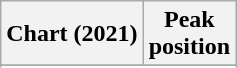<table class="wikitable sortable plainrowheaders" style="text-align:center">
<tr>
<th scope="col">Chart (2021)</th>
<th scope="col">Peak<br>position</th>
</tr>
<tr>
</tr>
<tr>
</tr>
<tr>
</tr>
<tr>
</tr>
<tr>
</tr>
<tr>
</tr>
<tr>
</tr>
<tr>
</tr>
<tr>
</tr>
<tr>
</tr>
<tr>
</tr>
</table>
